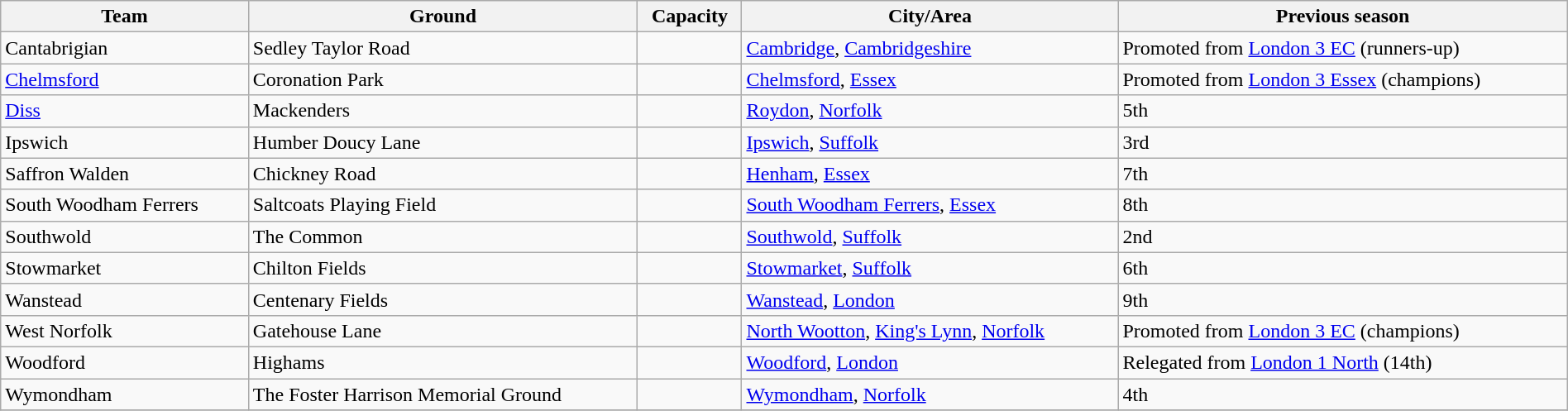<table class="wikitable sortable" width=100%>
<tr>
<th>Team</th>
<th>Ground</th>
<th>Capacity</th>
<th>City/Area</th>
<th>Previous season</th>
</tr>
<tr>
<td>Cantabrigian</td>
<td>Sedley Taylor Road</td>
<td></td>
<td><a href='#'>Cambridge</a>, <a href='#'>Cambridgeshire</a></td>
<td>Promoted from <a href='#'>London 3 EC</a> (runners-up)</td>
</tr>
<tr>
<td><a href='#'>Chelmsford</a></td>
<td>Coronation Park</td>
<td></td>
<td><a href='#'>Chelmsford</a>, <a href='#'>Essex</a></td>
<td>Promoted from <a href='#'>London 3 Essex</a> (champions)</td>
</tr>
<tr>
<td><a href='#'>Diss</a></td>
<td>Mackenders</td>
<td></td>
<td><a href='#'>Roydon</a>, <a href='#'>Norfolk</a></td>
<td>5th</td>
</tr>
<tr>
<td>Ipswich</td>
<td>Humber Doucy Lane</td>
<td></td>
<td><a href='#'>Ipswich</a>, <a href='#'>Suffolk</a></td>
<td>3rd</td>
</tr>
<tr>
<td>Saffron Walden</td>
<td>Chickney Road</td>
<td></td>
<td><a href='#'>Henham</a>, <a href='#'>Essex</a></td>
<td>7th</td>
</tr>
<tr>
<td>South Woodham Ferrers</td>
<td>Saltcoats Playing Field</td>
<td></td>
<td><a href='#'>South Woodham Ferrers</a>, <a href='#'>Essex</a></td>
<td>8th</td>
</tr>
<tr>
<td>Southwold</td>
<td>The Common</td>
<td></td>
<td><a href='#'>Southwold</a>, <a href='#'>Suffolk</a></td>
<td>2nd</td>
</tr>
<tr>
<td>Stowmarket</td>
<td>Chilton Fields</td>
<td></td>
<td><a href='#'>Stowmarket</a>, <a href='#'>Suffolk</a></td>
<td>6th</td>
</tr>
<tr>
<td>Wanstead</td>
<td>Centenary Fields</td>
<td></td>
<td><a href='#'>Wanstead</a>, <a href='#'>London</a></td>
<td>9th</td>
</tr>
<tr>
<td>West Norfolk</td>
<td>Gatehouse Lane</td>
<td></td>
<td><a href='#'>North Wootton</a>, <a href='#'>King's Lynn</a>, <a href='#'>Norfolk</a></td>
<td>Promoted from <a href='#'>London 3 EC</a> (champions)</td>
</tr>
<tr>
<td>Woodford</td>
<td>Highams</td>
<td></td>
<td><a href='#'>Woodford</a>, <a href='#'>London</a></td>
<td>Relegated from <a href='#'>London 1 North</a> (14th)</td>
</tr>
<tr>
<td>Wymondham</td>
<td>The Foster Harrison Memorial Ground</td>
<td></td>
<td><a href='#'>Wymondham</a>, <a href='#'>Norfolk</a></td>
<td>4th</td>
</tr>
<tr>
</tr>
</table>
